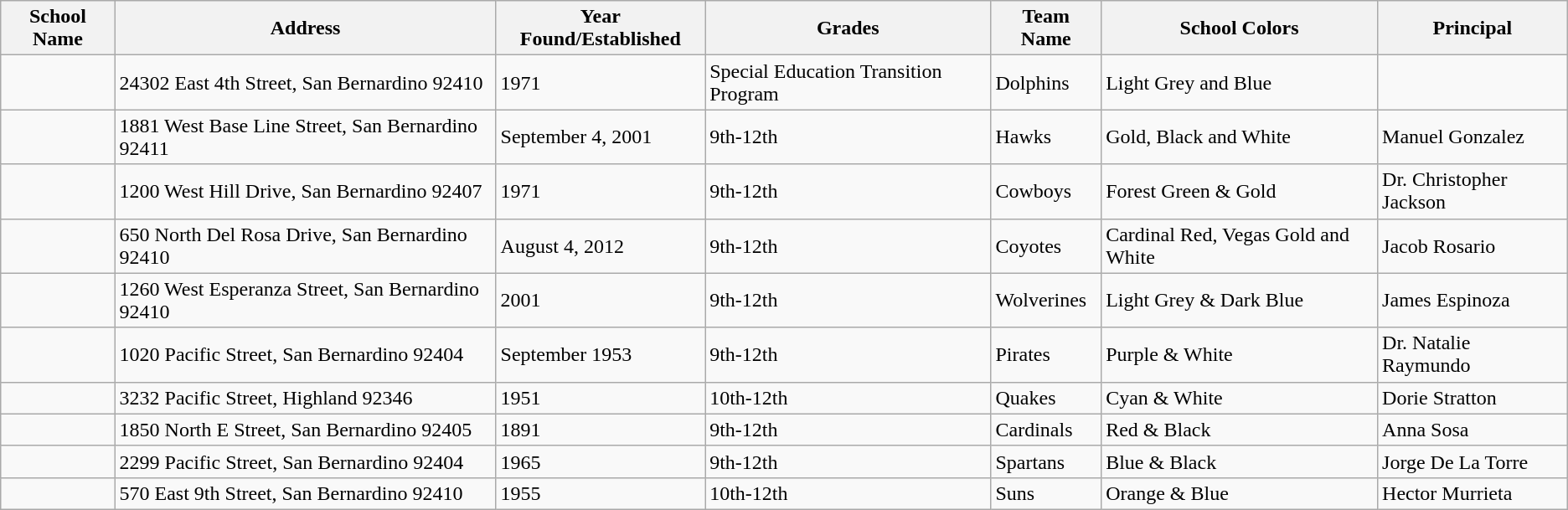<table class=wikitable>
<tr>
<th>School Name</th>
<th>Address</th>
<th>Year Found/Established</th>
<th>Grades</th>
<th>Team Name</th>
<th>School Colors</th>
<th>Principal</th>
</tr>
<tr>
<td></td>
<td>24302 East 4th Street, San Bernardino 92410</td>
<td>1971</td>
<td>Special Education Transition Program</td>
<td>Dolphins</td>
<td>Light Grey and Blue <br> </td>
<td></td>
</tr>
<tr>
<td></td>
<td>1881 West Base Line Street, San Bernardino 92411</td>
<td>September 4, 2001</td>
<td>9th-12th</td>
<td>Hawks</td>
<td>Gold, Black and White <br>  </td>
<td>Manuel Gonzalez</td>
</tr>
<tr>
<td></td>
<td>1200 West Hill Drive, San Bernardino 92407</td>
<td>1971</td>
<td>9th-12th</td>
<td>Cowboys</td>
<td>Forest Green & Gold <br> </td>
<td>Dr. Christopher Jackson</td>
</tr>
<tr>
<td></td>
<td>650 North Del Rosa Drive, San Bernardino 92410</td>
<td>August 4, 2012</td>
<td>9th-12th</td>
<td>Coyotes</td>
<td>Cardinal Red, Vegas Gold and White <br>  </td>
<td>Jacob Rosario</td>
</tr>
<tr>
<td></td>
<td>1260 West Esperanza Street, San Bernardino 92410</td>
<td>2001</td>
<td>9th-12th</td>
<td>Wolverines</td>
<td>Light Grey & Dark Blue <br> </td>
<td>James Espinoza</td>
</tr>
<tr>
<td></td>
<td>1020 Pacific Street, San Bernardino 92404</td>
<td>September 1953</td>
<td>9th-12th</td>
<td>Pirates</td>
<td>Purple & White <br> </td>
<td>Dr. Natalie Raymundo</td>
</tr>
<tr>
<td></td>
<td>3232 Pacific Street, Highland 92346</td>
<td>1951</td>
<td>10th-12th</td>
<td>Quakes</td>
<td>Cyan & White <br> </td>
<td>Dorie Stratton</td>
</tr>
<tr>
<td></td>
<td>1850 North E Street, San Bernardino 92405</td>
<td>1891</td>
<td>9th-12th</td>
<td>Cardinals</td>
<td>Red & Black <br>  </td>
<td>Anna Sosa</td>
</tr>
<tr>
<td></td>
<td>2299 Pacific Street, San Bernardino 92404</td>
<td>1965</td>
<td>9th-12th</td>
<td>Spartans</td>
<td>Blue & Black <br> </td>
<td>Jorge De La Torre</td>
</tr>
<tr>
<td></td>
<td>570 East 9th Street, San Bernardino 92410</td>
<td>1955</td>
<td>10th-12th</td>
<td>Suns</td>
<td>Orange & Blue <br> </td>
<td>Hector Murrieta</td>
</tr>
</table>
